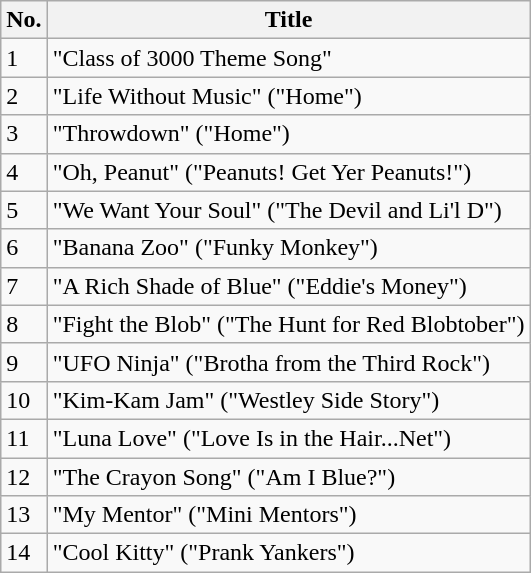<table class="wikitable">
<tr>
<th>No.</th>
<th>Title</th>
</tr>
<tr>
<td>1</td>
<td>"Class of 3000 Theme Song"</td>
</tr>
<tr>
<td>2</td>
<td>"Life Without Music" ("Home")</td>
</tr>
<tr>
<td>3</td>
<td>"Throwdown" ("Home")</td>
</tr>
<tr>
<td>4</td>
<td>"Oh, Peanut" ("Peanuts! Get Yer Peanuts!")</td>
</tr>
<tr>
<td>5</td>
<td>"We Want Your Soul" ("The Devil and Li'l D")</td>
</tr>
<tr>
<td>6</td>
<td>"Banana Zoo" ("Funky Monkey")</td>
</tr>
<tr>
<td>7</td>
<td>"A Rich Shade of Blue" ("Eddie's Money")</td>
</tr>
<tr>
<td>8</td>
<td>"Fight the Blob" ("The Hunt for Red Blobtober")</td>
</tr>
<tr>
<td>9</td>
<td>"UFO Ninja" ("Brotha from the Third Rock")</td>
</tr>
<tr>
<td>10</td>
<td>"Kim-Kam Jam" ("Westley Side Story")</td>
</tr>
<tr>
<td>11</td>
<td>"Luna Love" ("Love Is in the Hair...Net")</td>
</tr>
<tr>
<td>12</td>
<td>"The Crayon Song" ("Am I Blue?")</td>
</tr>
<tr>
<td>13</td>
<td>"My Mentor" ("Mini Mentors")</td>
</tr>
<tr>
<td>14</td>
<td>"Cool Kitty" ("Prank Yankers")</td>
</tr>
</table>
